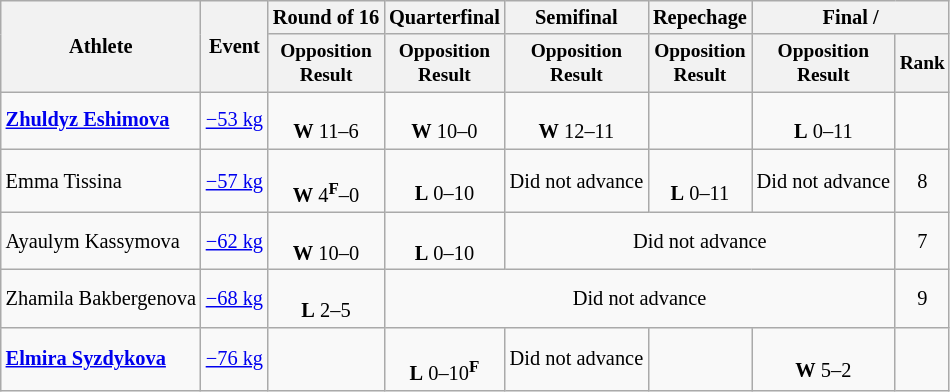<table class=wikitable style=font-size:85%;text-align:center>
<tr>
<th rowspan="2">Athlete</th>
<th rowspan="2">Event</th>
<th>Round of 16</th>
<th>Quarterfinal</th>
<th>Semifinal</th>
<th>Repechage</th>
<th colspan=2>Final / </th>
</tr>
<tr style="font-size: 95%">
<th>Opposition<br>Result</th>
<th>Opposition<br>Result</th>
<th>Opposition<br>Result</th>
<th>Opposition<br>Result</th>
<th>Opposition<br>Result</th>
<th>Rank</th>
</tr>
<tr>
<td align=left><strong><a href='#'>Zhuldyz Eshimova</a></strong></td>
<td align=left><a href='#'>−53 kg</a></td>
<td><br><strong>W</strong> 11–6</td>
<td><br><strong>W</strong> 10–0</td>
<td><br><strong>W</strong> 12–11</td>
<td></td>
<td><br><strong>L</strong> 0–11</td>
<td></td>
</tr>
<tr>
<td align=left>Emma Tissina</td>
<td align=left><a href='#'>−57 kg</a></td>
<td><br><strong>W</strong> 4<sup><strong>F</strong></sup>–0</td>
<td><br><strong>L</strong> 0–10</td>
<td>Did not advance</td>
<td><br><strong>L</strong> 0–11</td>
<td>Did not advance</td>
<td>8</td>
</tr>
<tr>
<td align=left>Ayaulym Kassymova</td>
<td align=left><a href='#'>−62 kg</a></td>
<td><br><strong>W</strong> 10–0</td>
<td><br><strong>L</strong> 0–10</td>
<td colspan=3>Did not advance</td>
<td>7</td>
</tr>
<tr>
<td align=left>Zhamila Bakbergenova</td>
<td align=left><a href='#'>−68 kg</a></td>
<td><br><strong>L</strong> 2–5</td>
<td colspan=4>Did not advance</td>
<td>9</td>
</tr>
<tr>
<td align=left><strong><a href='#'>Elmira Syzdykova</a></strong></td>
<td align=left><a href='#'>−76 kg</a></td>
<td></td>
<td><br><strong>L</strong> 0–10<sup><strong>F</strong></sup></td>
<td>Did not advance</td>
<td></td>
<td><br><strong>W</strong> 5–2</td>
<td></td>
</tr>
</table>
